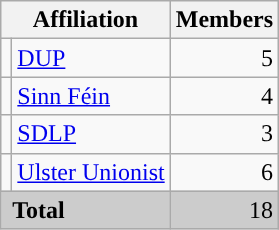<table class="wikitable">
<tr>
<th colspan="2">Affiliation</th>
<th>Members</th>
</tr>
<tr>
<td></td>
<td><a href='#'>DUP</a></td>
<td align="right">5</td>
</tr>
<tr>
<td></td>
<td><a href='#'>Sinn Féin</a></td>
<td align="right">4</td>
</tr>
<tr>
<td></td>
<td><a href='#'>SDLP</a></td>
<td align="right">3</td>
</tr>
<tr>
<td></td>
<td><a href='#'>Ulster Unionist</a></td>
<td align="right">6</td>
</tr>
<tr bgcolor="CCCCCC">
<td colspan="2" rowspan="1"> <strong>Total</strong></td>
<td align="right">18</td>
</tr>
</table>
